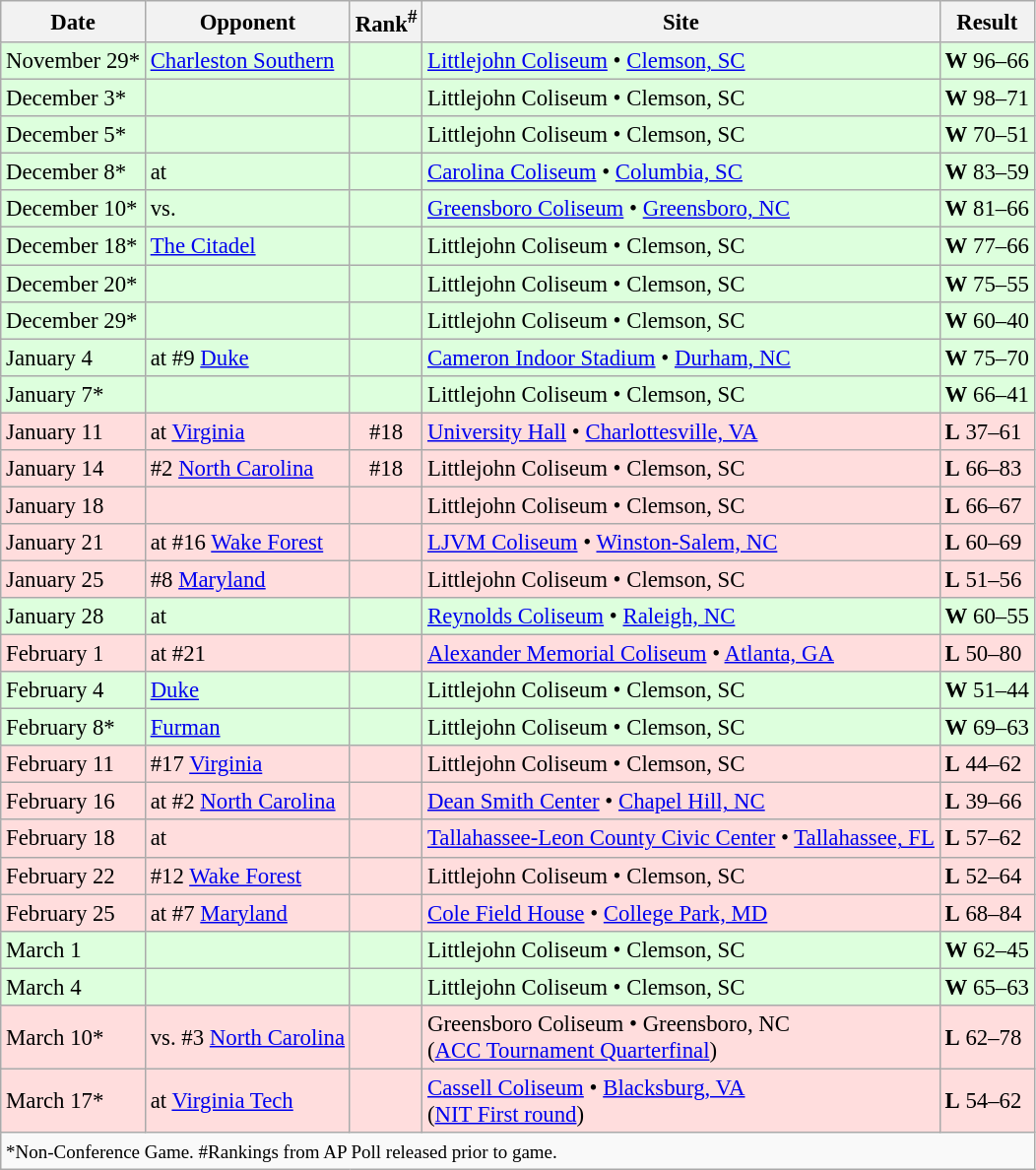<table class="wikitable" style="font-size:95%;">
<tr>
<th>Date</th>
<th>Opponent</th>
<th>Rank<sup>#</sup></th>
<th>Site</th>
<th>Result</th>
</tr>
<tr style="background: #ddffdd;">
<td>November 29*</td>
<td><a href='#'>Charleston Southern</a></td>
<td></td>
<td><a href='#'>Littlejohn Coliseum</a> • <a href='#'>Clemson, SC</a></td>
<td><strong>W</strong> 96–66</td>
</tr>
<tr style="background: #ddffdd;">
<td>December 3*</td>
<td></td>
<td></td>
<td>Littlejohn Coliseum • Clemson, SC</td>
<td><strong>W</strong> 98–71</td>
</tr>
<tr style="background: #ddffdd;">
<td>December 5*</td>
<td></td>
<td></td>
<td>Littlejohn Coliseum • Clemson, SC</td>
<td><strong>W</strong> 70–51</td>
</tr>
<tr style="background: #ddffdd;">
<td>December 8*</td>
<td>at </td>
<td></td>
<td><a href='#'>Carolina Coliseum</a> • <a href='#'>Columbia, SC</a></td>
<td><strong>W</strong> 83–59</td>
</tr>
<tr style="background: #ddffdd;">
<td>December 10*</td>
<td>vs. </td>
<td></td>
<td><a href='#'>Greensboro Coliseum</a> • <a href='#'>Greensboro, NC</a></td>
<td><strong>W</strong> 81–66</td>
</tr>
<tr style="background: #ddffdd;">
<td>December 18*</td>
<td><a href='#'>The Citadel</a></td>
<td></td>
<td>Littlejohn Coliseum • Clemson, SC</td>
<td><strong>W</strong> 77–66</td>
</tr>
<tr style="background: #ddffdd;">
<td>December 20*</td>
<td></td>
<td></td>
<td>Littlejohn Coliseum • Clemson, SC</td>
<td><strong>W</strong> 75–55</td>
</tr>
<tr style="background: #ddffdd;">
<td>December 29*</td>
<td></td>
<td></td>
<td>Littlejohn Coliseum • Clemson, SC</td>
<td><strong>W</strong> 60–40</td>
</tr>
<tr style="background: #ddffdd;">
<td>January 4</td>
<td>at #9 <a href='#'>Duke</a></td>
<td></td>
<td><a href='#'>Cameron Indoor Stadium</a> • <a href='#'>Durham, NC</a></td>
<td><strong>W</strong> 75–70</td>
</tr>
<tr style="background: #ddffdd;">
<td>January 7*</td>
<td></td>
<td></td>
<td>Littlejohn Coliseum • Clemson, SC</td>
<td><strong>W</strong> 66–41</td>
</tr>
<tr style="background: #ffdddd;">
<td>January 11</td>
<td>at <a href='#'>Virginia</a></td>
<td align=center>#18</td>
<td><a href='#'>University Hall</a> • <a href='#'>Charlottesville, VA</a></td>
<td><strong>L</strong> 37–61</td>
</tr>
<tr style="background: #ffdddd;">
<td>January 14</td>
<td>#2 <a href='#'>North Carolina</a></td>
<td align=center>#18</td>
<td>Littlejohn Coliseum • Clemson, SC</td>
<td><strong>L</strong> 66–83</td>
</tr>
<tr style="background: #ffdddd;">
<td>January 18</td>
<td></td>
<td></td>
<td>Littlejohn Coliseum • Clemson, SC</td>
<td><strong>L</strong> 66–67</td>
</tr>
<tr style="background: #ffdddd;">
<td>January 21</td>
<td>at #16 <a href='#'>Wake Forest</a></td>
<td></td>
<td><a href='#'>LJVM Coliseum</a> • <a href='#'>Winston-Salem, NC</a></td>
<td><strong>L</strong> 60–69</td>
</tr>
<tr style="background: #ffdddd;">
<td>January 25</td>
<td>#8 <a href='#'>Maryland</a></td>
<td></td>
<td>Littlejohn Coliseum • Clemson, SC</td>
<td><strong>L</strong> 51–56</td>
</tr>
<tr style="background: #ddffdd;">
<td>January 28</td>
<td>at </td>
<td></td>
<td><a href='#'>Reynolds Coliseum</a> • <a href='#'>Raleigh, NC</a></td>
<td><strong>W</strong> 60–55</td>
</tr>
<tr style="background: #ffdddd;">
<td>February 1</td>
<td>at #21 </td>
<td></td>
<td><a href='#'>Alexander Memorial Coliseum</a> • <a href='#'>Atlanta, GA</a></td>
<td><strong>L</strong> 50–80</td>
</tr>
<tr style="background: #ddffdd;">
<td>February 4</td>
<td><a href='#'>Duke</a></td>
<td></td>
<td>Littlejohn Coliseum • Clemson, SC</td>
<td><strong>W</strong> 51–44</td>
</tr>
<tr style="background: #ddffdd;">
<td>February 8*</td>
<td><a href='#'>Furman</a></td>
<td></td>
<td>Littlejohn Coliseum • Clemson, SC</td>
<td><strong>W</strong> 69–63</td>
</tr>
<tr style="background: #ffdddd;">
<td>February 11</td>
<td>#17 <a href='#'>Virginia</a></td>
<td></td>
<td>Littlejohn Coliseum • Clemson, SC</td>
<td><strong>L</strong> 44–62</td>
</tr>
<tr style="background: #ffdddd;">
<td>February 16</td>
<td>at #2 <a href='#'>North Carolina</a></td>
<td></td>
<td><a href='#'>Dean Smith Center</a> • <a href='#'>Chapel Hill, NC</a></td>
<td><strong>L</strong> 39–66</td>
</tr>
<tr style="background: #ffdddd;">
<td>February 18</td>
<td>at </td>
<td></td>
<td><a href='#'>Tallahassee-Leon County Civic Center</a> • <a href='#'>Tallahassee, FL</a></td>
<td><strong>L</strong> 57–62</td>
</tr>
<tr style="background: #ffdddd;">
<td>February 22</td>
<td>#12 <a href='#'>Wake Forest</a></td>
<td></td>
<td>Littlejohn Coliseum • Clemson, SC</td>
<td><strong>L</strong> 52–64</td>
</tr>
<tr style="background: #ffdddd;">
<td>February 25</td>
<td>at #7 <a href='#'>Maryland</a></td>
<td></td>
<td><a href='#'>Cole Field House</a> • <a href='#'>College Park, MD</a></td>
<td><strong>L</strong> 68–84</td>
</tr>
<tr style="background: #ddffdd;">
<td>March 1</td>
<td></td>
<td></td>
<td>Littlejohn Coliseum • Clemson, SC</td>
<td><strong>W</strong> 62–45</td>
</tr>
<tr style="background: #ddffdd;">
<td>March 4</td>
<td></td>
<td></td>
<td>Littlejohn Coliseum • Clemson, SC</td>
<td><strong>W</strong> 65–63</td>
</tr>
<tr style="background: #ffdddd;">
<td>March 10*</td>
<td>vs. #3 <a href='#'>North Carolina</a></td>
<td></td>
<td>Greensboro Coliseum • Greensboro, NC<br>(<a href='#'>ACC Tournament Quarterfinal</a>)</td>
<td><strong>L</strong> 62–78</td>
</tr>
<tr style="background: #ffdddd;">
<td>March 17*</td>
<td>at <a href='#'>Virginia Tech</a></td>
<td></td>
<td><a href='#'>Cassell Coliseum</a> • <a href='#'>Blacksburg, VA</a><br>(<a href='#'>NIT First round</a>)</td>
<td><strong>L</strong> 54–62</td>
</tr>
<tr style="background:#f9f9f9;">
<td colspan=5><small>*Non-Conference Game. #Rankings from AP Poll released prior to game.</small></td>
</tr>
</table>
